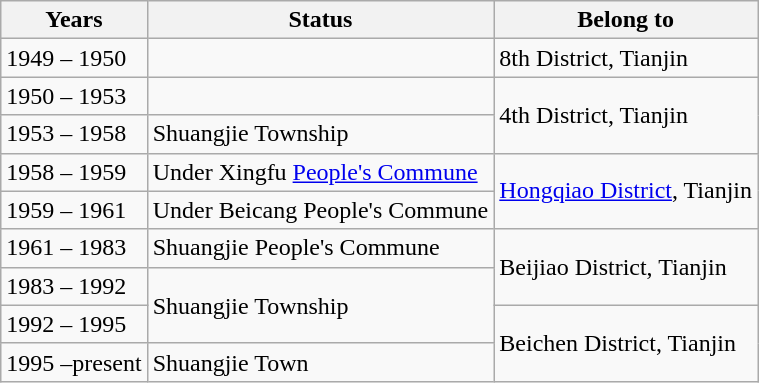<table class="wikitable">
<tr>
<th>Years</th>
<th>Status</th>
<th>Belong to</th>
</tr>
<tr>
<td>1949 – 1950</td>
<td></td>
<td>8th District, Tianjin</td>
</tr>
<tr>
<td>1950 – 1953</td>
<td></td>
<td rowspan="2">4th District, Tianjin</td>
</tr>
<tr>
<td>1953 – 1958</td>
<td>Shuangjie Township</td>
</tr>
<tr>
<td>1958 – 1959</td>
<td>Under Xingfu <a href='#'>People's Commune</a></td>
<td rowspan="2"><a href='#'>Hongqiao District</a>, Tianjin</td>
</tr>
<tr>
<td>1959 – 1961</td>
<td>Under Beicang People's Commune</td>
</tr>
<tr>
<td>1961 – 1983</td>
<td>Shuangjie People's Commune</td>
<td rowspan="2">Beijiao District, Tianjin</td>
</tr>
<tr>
<td>1983 – 1992</td>
<td rowspan="2">Shuangjie Township</td>
</tr>
<tr>
<td>1992 – 1995</td>
<td rowspan="2">Beichen District, Tianjin</td>
</tr>
<tr>
<td>1995 –present</td>
<td>Shuangjie Town</td>
</tr>
</table>
